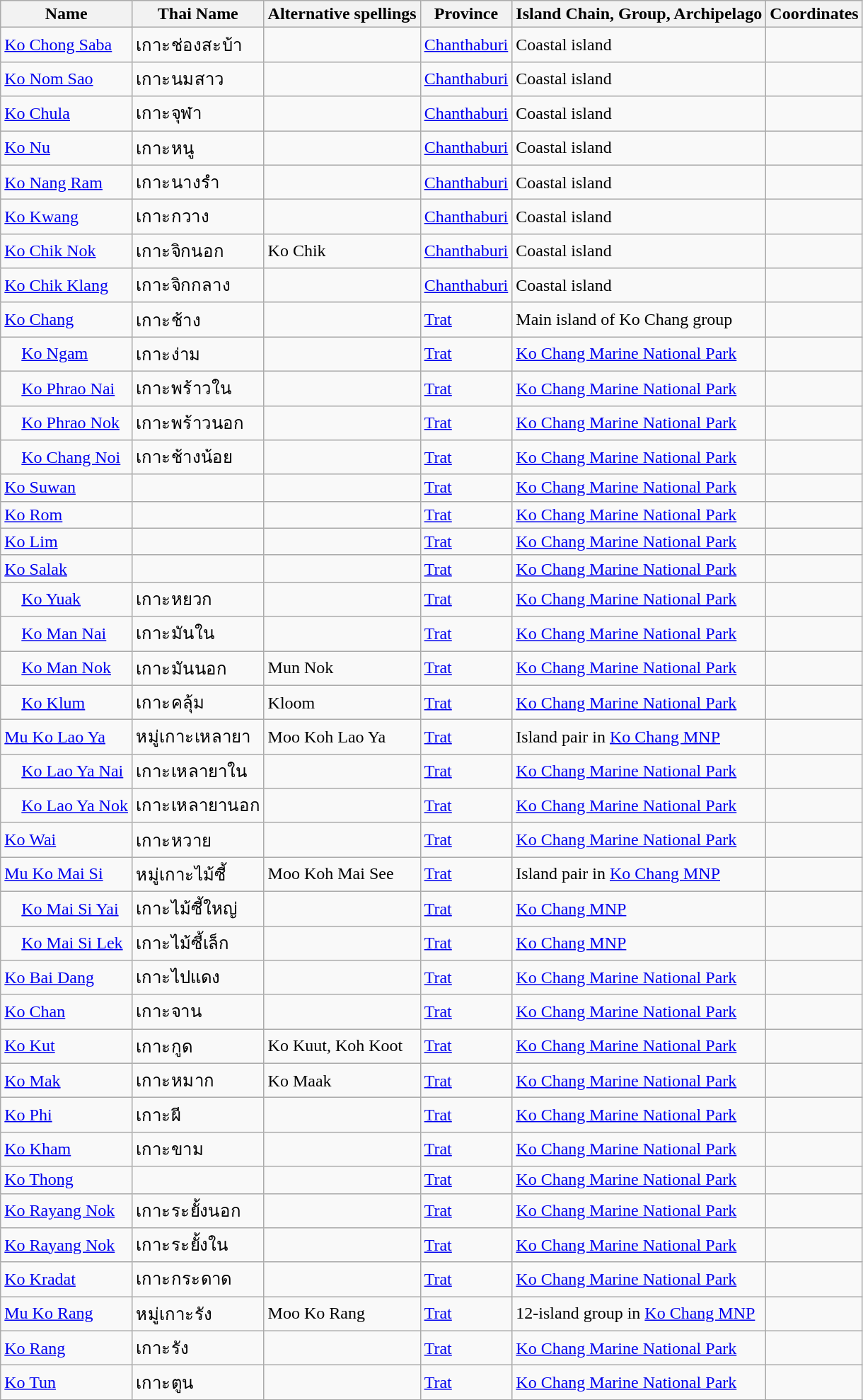<table class="wikitable sortable">
<tr>
<th rowspan=1>Name</th>
<th>Thai Name</th>
<th>Alternative spellings</th>
<th>Province</th>
<th>Island Chain, Group, Archipelago</th>
<th>Coordinates</th>
</tr>
<tr>
<td><a href='#'>Ko Chong Saba</a></td>
<td>เกาะช่องสะบ้า</td>
<td></td>
<td><a href='#'>Chanthaburi</a></td>
<td>Coastal island</td>
<td></td>
</tr>
<tr>
<td><a href='#'>Ko Nom Sao</a></td>
<td>เกาะนมสาว</td>
<td></td>
<td><a href='#'>Chanthaburi</a></td>
<td>Coastal island</td>
<td></td>
</tr>
<tr>
<td><a href='#'>Ko Chula</a></td>
<td>เกาะจุฬา</td>
<td></td>
<td><a href='#'>Chanthaburi</a></td>
<td>Coastal island</td>
<td></td>
</tr>
<tr>
<td><a href='#'>Ko Nu</a></td>
<td>เกาะหนู</td>
<td></td>
<td><a href='#'>Chanthaburi</a></td>
<td>Coastal island</td>
<td></td>
</tr>
<tr>
<td><a href='#'>Ko Nang Ram</a></td>
<td>เกาะนางรำ</td>
<td></td>
<td><a href='#'>Chanthaburi</a></td>
<td>Coastal island</td>
<td></td>
</tr>
<tr>
<td><a href='#'>Ko Kwang</a></td>
<td>เกาะกวาง</td>
<td></td>
<td><a href='#'>Chanthaburi</a></td>
<td>Coastal island</td>
<td></td>
</tr>
<tr>
<td><a href='#'>Ko Chik Nok</a></td>
<td>เกาะจิกนอก</td>
<td>Ko Chik</td>
<td><a href='#'>Chanthaburi</a></td>
<td>Coastal island</td>
<td></td>
</tr>
<tr>
<td><a href='#'>Ko Chik Klang</a></td>
<td>เกาะจิกกลาง</td>
<td></td>
<td><a href='#'>Chanthaburi</a></td>
<td>Coastal island</td>
<td></td>
</tr>
<tr>
<td><a href='#'>Ko Chang</a></td>
<td>เกาะช้าง</td>
<td></td>
<td><a href='#'>Trat</a></td>
<td>Main island of Ko Chang group</td>
<td></td>
</tr>
<tr>
<td>    <a href='#'>Ko Ngam</a></td>
<td>เกาะง่าม</td>
<td></td>
<td><a href='#'>Trat</a></td>
<td><a href='#'>Ko Chang Marine National Park</a></td>
<td></td>
</tr>
<tr>
<td>    <a href='#'>Ko Phrao Nai</a></td>
<td>เกาะพร้าวใน</td>
<td></td>
<td><a href='#'>Trat</a></td>
<td><a href='#'>Ko Chang Marine National Park</a></td>
<td></td>
</tr>
<tr>
<td>    <a href='#'>Ko Phrao Nok</a></td>
<td>เกาะพร้าวนอก</td>
<td></td>
<td><a href='#'>Trat</a></td>
<td><a href='#'>Ko Chang Marine National Park</a></td>
<td></td>
</tr>
<tr>
<td>    <a href='#'>Ko Chang Noi</a></td>
<td>เกาะช้างน้อย</td>
<td></td>
<td><a href='#'>Trat</a></td>
<td><a href='#'>Ko Chang Marine National Park</a></td>
<td></td>
</tr>
<tr>
<td><a href='#'>Ko Suwan</a></td>
<td></td>
<td></td>
<td><a href='#'>Trat</a></td>
<td><a href='#'>Ko Chang Marine National Park</a></td>
<td></td>
</tr>
<tr>
<td><a href='#'>Ko Rom</a></td>
<td></td>
<td></td>
<td><a href='#'>Trat</a></td>
<td><a href='#'>Ko Chang Marine National Park</a></td>
<td></td>
</tr>
<tr>
<td><a href='#'>Ko Lim</a></td>
<td></td>
<td></td>
<td><a href='#'>Trat</a></td>
<td><a href='#'>Ko Chang Marine National Park</a></td>
<td></td>
</tr>
<tr>
<td><a href='#'>Ko Salak</a></td>
<td></td>
<td></td>
<td><a href='#'>Trat</a></td>
<td><a href='#'>Ko Chang Marine National Park</a></td>
<td></td>
</tr>
<tr>
<td>    <a href='#'>Ko Yuak</a></td>
<td>เกาะหยวก</td>
<td></td>
<td><a href='#'>Trat</a></td>
<td><a href='#'>Ko Chang Marine National Park</a></td>
<td></td>
</tr>
<tr>
<td>    <a href='#'>Ko Man Nai</a></td>
<td>เกาะมันใน</td>
<td></td>
<td><a href='#'>Trat</a></td>
<td><a href='#'>Ko Chang Marine National Park</a></td>
<td></td>
</tr>
<tr>
<td>    <a href='#'>Ko Man Nok</a></td>
<td>เกาะมันนอก</td>
<td>Mun Nok</td>
<td><a href='#'>Trat</a></td>
<td><a href='#'>Ko Chang Marine National Park</a></td>
<td></td>
</tr>
<tr>
<td>    <a href='#'>Ko Klum</a></td>
<td>เกาะคลุ้ม</td>
<td>Kloom</td>
<td><a href='#'>Trat</a></td>
<td><a href='#'>Ko Chang Marine National Park</a></td>
<td></td>
</tr>
<tr>
<td><a href='#'>Mu Ko Lao Ya</a></td>
<td>หมู่เกาะเหลายา</td>
<td>Moo Koh Lao Ya</td>
<td><a href='#'>Trat</a></td>
<td>Island pair in <a href='#'>Ko Chang MNP</a></td>
<td></td>
</tr>
<tr>
<td>    <a href='#'>Ko Lao Ya Nai</a></td>
<td>เกาะเหลายาใน</td>
<td></td>
<td><a href='#'>Trat</a></td>
<td><a href='#'>Ko Chang Marine National Park</a></td>
<td></td>
</tr>
<tr>
<td>    <a href='#'>Ko Lao Ya Nok</a></td>
<td>เกาะเหลายานอก</td>
<td></td>
<td><a href='#'>Trat</a></td>
<td><a href='#'>Ko Chang Marine National Park</a></td>
<td></td>
</tr>
<tr>
<td><a href='#'>Ko Wai</a></td>
<td>เกาะหวาย</td>
<td></td>
<td><a href='#'>Trat</a></td>
<td><a href='#'>Ko Chang Marine National Park</a></td>
<td></td>
</tr>
<tr>
<td><a href='#'>Mu Ko Mai Si</a></td>
<td>หมู่เกาะไม้ซี้</td>
<td>Moo Koh Mai See</td>
<td><a href='#'>Trat</a></td>
<td>Island pair in <a href='#'>Ko Chang MNP</a></td>
<td></td>
</tr>
<tr>
<td>    <a href='#'>Ko Mai Si Yai</a></td>
<td>เกาะไม้ซี้ใหญ่</td>
<td></td>
<td><a href='#'>Trat</a></td>
<td><a href='#'>Ko Chang MNP</a></td>
<td></td>
</tr>
<tr>
<td>    <a href='#'>Ko Mai Si Lek</a></td>
<td>เกาะไม้ซี้เล็ก</td>
<td></td>
<td><a href='#'>Trat</a></td>
<td><a href='#'>Ko Chang MNP</a></td>
<td></td>
</tr>
<tr>
<td><a href='#'>Ko Bai Dang</a></td>
<td>เกาะไปแดง</td>
<td></td>
<td><a href='#'>Trat</a></td>
<td><a href='#'>Ko Chang Marine National Park</a></td>
<td></td>
</tr>
<tr>
<td><a href='#'>Ko Chan</a></td>
<td>เกาะจาน</td>
<td></td>
<td><a href='#'>Trat</a></td>
<td><a href='#'>Ko Chang Marine National Park</a></td>
<td></td>
</tr>
<tr>
<td><a href='#'>Ko Kut</a></td>
<td>เกาะกูด</td>
<td>Ko Kuut, Koh Koot</td>
<td><a href='#'>Trat</a></td>
<td><a href='#'>Ko Chang Marine National Park</a></td>
<td></td>
</tr>
<tr>
<td><a href='#'>Ko Mak</a></td>
<td>เกาะหมาก</td>
<td>Ko Maak</td>
<td><a href='#'>Trat</a></td>
<td><a href='#'>Ko Chang Marine National Park</a></td>
<td></td>
</tr>
<tr>
<td><a href='#'>Ko Phi</a></td>
<td>เกาะผี</td>
<td></td>
<td><a href='#'>Trat</a></td>
<td><a href='#'>Ko Chang Marine National Park</a></td>
<td></td>
</tr>
<tr>
<td><a href='#'>Ko Kham</a></td>
<td>เกาะขาม</td>
<td></td>
<td><a href='#'>Trat</a></td>
<td><a href='#'>Ko Chang Marine National Park</a></td>
<td></td>
</tr>
<tr>
<td><a href='#'>Ko Thong</a></td>
<td></td>
<td></td>
<td><a href='#'>Trat</a></td>
<td><a href='#'>Ko Chang Marine National Park</a></td>
<td></td>
</tr>
<tr>
<td><a href='#'>Ko Rayang Nok</a></td>
<td>เกาะระยั้งนอก</td>
<td></td>
<td><a href='#'>Trat</a></td>
<td><a href='#'>Ko Chang Marine National Park</a></td>
<td></td>
</tr>
<tr>
<td><a href='#'>Ko Rayang Nok</a></td>
<td>เกาะระยั้งใน</td>
<td></td>
<td><a href='#'>Trat</a></td>
<td><a href='#'>Ko Chang Marine National Park</a></td>
<td></td>
</tr>
<tr>
<td><a href='#'>Ko Kradat</a></td>
<td>เกาะกระดาด</td>
<td></td>
<td><a href='#'>Trat</a></td>
<td><a href='#'>Ko Chang Marine National Park</a></td>
<td></td>
</tr>
<tr>
<td><a href='#'>Mu Ko Rang</a></td>
<td>หมู่เกาะรัง</td>
<td>Moo Ko Rang</td>
<td><a href='#'>Trat</a></td>
<td>12-island group in <a href='#'>Ko Chang MNP</a></td>
<td></td>
</tr>
<tr>
<td><a href='#'>Ko Rang</a></td>
<td>เกาะรัง</td>
<td></td>
<td><a href='#'>Trat</a></td>
<td><a href='#'>Ko Chang Marine National Park</a></td>
<td></td>
</tr>
<tr>
<td><a href='#'>Ko Tun</a></td>
<td>เกาะตูน</td>
<td></td>
<td><a href='#'>Trat</a></td>
<td><a href='#'>Ko Chang Marine National Park</a></td>
<td></td>
</tr>
<tr>
</tr>
</table>
